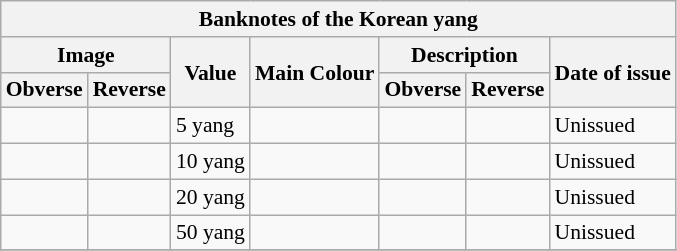<table class="wikitable" style="font-size: 90%">
<tr>
<th colspan=7>Banknotes of the Korean yang</th>
</tr>
<tr>
<th colspan=2>Image</th>
<th rowspan=2>Value</th>
<th rowspan=2>Main Colour</th>
<th colspan=2>Description</th>
<th rowspan=2>Date of issue</th>
</tr>
<tr>
<th>Obverse</th>
<th>Reverse</th>
<th>Obverse</th>
<th>Reverse</th>
</tr>
<tr>
<td></td>
<td></td>
<td>5 yang</td>
<td></td>
<td></td>
<td></td>
<td>Unissued</td>
</tr>
<tr>
<td></td>
<td></td>
<td>10 yang</td>
<td></td>
<td></td>
<td></td>
<td>Unissued</td>
</tr>
<tr>
<td></td>
<td></td>
<td>20 yang</td>
<td></td>
<td></td>
<td></td>
<td>Unissued</td>
</tr>
<tr>
<td></td>
<td></td>
<td>50 yang</td>
<td></td>
<td></td>
<td></td>
<td>Unissued</td>
</tr>
<tr>
</tr>
</table>
